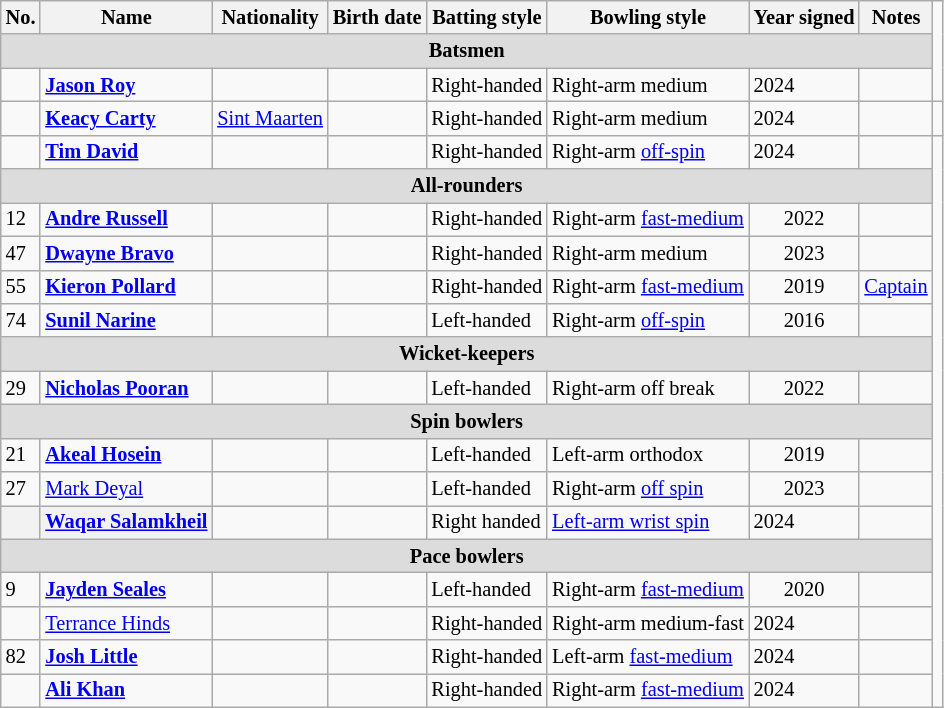<table class="wikitable"  style="font-size:85%;">
<tr>
<th>No.</th>
<th>Name</th>
<th>Nationality</th>
<th>Birth date</th>
<th>Batting style</th>
<th>Bowling style</th>
<th>Year signed</th>
<th>Notes</th>
</tr>
<tr>
<th colspan="8"  style="background:#dcdcdc; text-align:center;">Batsmen</th>
</tr>
<tr>
<td></td>
<td><strong><a href='#'>Jason Roy</a></strong></td>
<td></td>
<td></td>
<td>Right-handed</td>
<td>Right-arm medium</td>
<td>2024</td>
<td></td>
</tr>
<tr>
<td></td>
<td><strong><a href='#'>Keacy Carty</a></strong></td>
<td> <a href='#'>Sint Maarten</a></td>
<td></td>
<td>Right-handed</td>
<td>Right-arm medium</td>
<td>2024</td>
<td></td>
<td></td>
</tr>
<tr>
<td></td>
<td><strong><a href='#'>Tim David</a></strong></td>
<td></td>
<td></td>
<td>Right-handed</td>
<td>Right-arm <a href='#'>off-spin</a></td>
<td>2024</td>
<td></td>
</tr>
<tr>
<th colspan="8"  style="background:#dcdcdc; text-align:center;">All-rounders</th>
</tr>
<tr>
<td>12</td>
<td><strong><a href='#'>Andre Russell</a></strong></td>
<td></td>
<td></td>
<td>Right-handed</td>
<td>Right-arm <a href='#'>fast-medium</a></td>
<td style="text-align:center;">2022</td>
<td></td>
</tr>
<tr>
<td style="text-align:left">47</td>
<td><strong><a href='#'>Dwayne Bravo</a></strong></td>
<td></td>
<td></td>
<td>Right-handed</td>
<td>Right-arm medium</td>
<td style="text-align:center;">2023</td>
<td></td>
</tr>
<tr>
<td style="text-align:left">55</td>
<td><strong><a href='#'>Kieron Pollard</a></strong></td>
<td></td>
<td></td>
<td>Right-handed</td>
<td>Right-arm <a href='#'>fast-medium</a></td>
<td style="text-align:center;">2019</td>
<td><a href='#'>Captain</a></td>
</tr>
<tr>
<td style="text-align:left">74</td>
<td><strong><a href='#'>Sunil Narine</a></strong></td>
<td></td>
<td></td>
<td>Left-handed</td>
<td>Right-arm <a href='#'>off-spin</a></td>
<td style="text-align:center;">2016</td>
<td></td>
</tr>
<tr>
<th colspan="8"  style="background:#dcdcdc; text-align:center;">Wicket-keepers</th>
</tr>
<tr>
<td>29</td>
<td><strong><a href='#'>Nicholas Pooran</a></strong></td>
<td></td>
<td></td>
<td>Left-handed</td>
<td>Right-arm off break</td>
<td style="text-align:center;">2022</td>
<td></td>
</tr>
<tr>
<th colspan="8"  style="background:#dcdcdc; text-align:center;">Spin bowlers</th>
</tr>
<tr>
<td>21</td>
<td><strong><a href='#'>Akeal Hosein</a></strong></td>
<td></td>
<td></td>
<td>Left-handed</td>
<td>Left-arm orthodox</td>
<td style="text-align:center;">2019</td>
<td></td>
</tr>
<tr>
<td>27</td>
<td><a href='#'>Mark Deyal</a></td>
<td></td>
<td></td>
<td>Left-handed</td>
<td>Right-arm <a href='#'>off spin</a></td>
<td style="text-align:center;">2023</td>
<td></td>
</tr>
<tr>
<th></th>
<th><strong><a href='#'>Waqar Salamkheil</a></strong></th>
<td></td>
<td></td>
<td>Right handed</td>
<td><a href='#'>Left-arm wrist spin</a></td>
<td>2024</td>
<td></td>
</tr>
<tr>
<th colspan="8"  style="background:#dcdcdc; text-align:center;">Pace bowlers</th>
</tr>
<tr>
<td>9</td>
<td><strong><a href='#'>Jayden Seales</a></strong></td>
<td></td>
<td></td>
<td>Left-handed</td>
<td>Right-arm <a href='#'>fast-medium</a></td>
<td style="text-align:center;">2020</td>
<td></td>
</tr>
<tr>
<td></td>
<td><a href='#'>Terrance Hinds</a></td>
<td></td>
<td></td>
<td>Right-handed</td>
<td>Right-arm medium-fast</td>
<td>2024</td>
<td></td>
</tr>
<tr>
<td>82</td>
<td><strong><a href='#'>Josh Little</a></strong></td>
<td></td>
<td></td>
<td>Right-handed</td>
<td>Left-arm <a href='#'>fast-medium</a></td>
<td>2024</td>
<td></td>
</tr>
<tr>
<td></td>
<td><strong><a href='#'>Ali Khan</a></strong></td>
<td></td>
<td></td>
<td>Right-handed</td>
<td>Right-arm <a href='#'>fast-medium</a></td>
<td>2024</td>
<td></td>
</tr>
</table>
